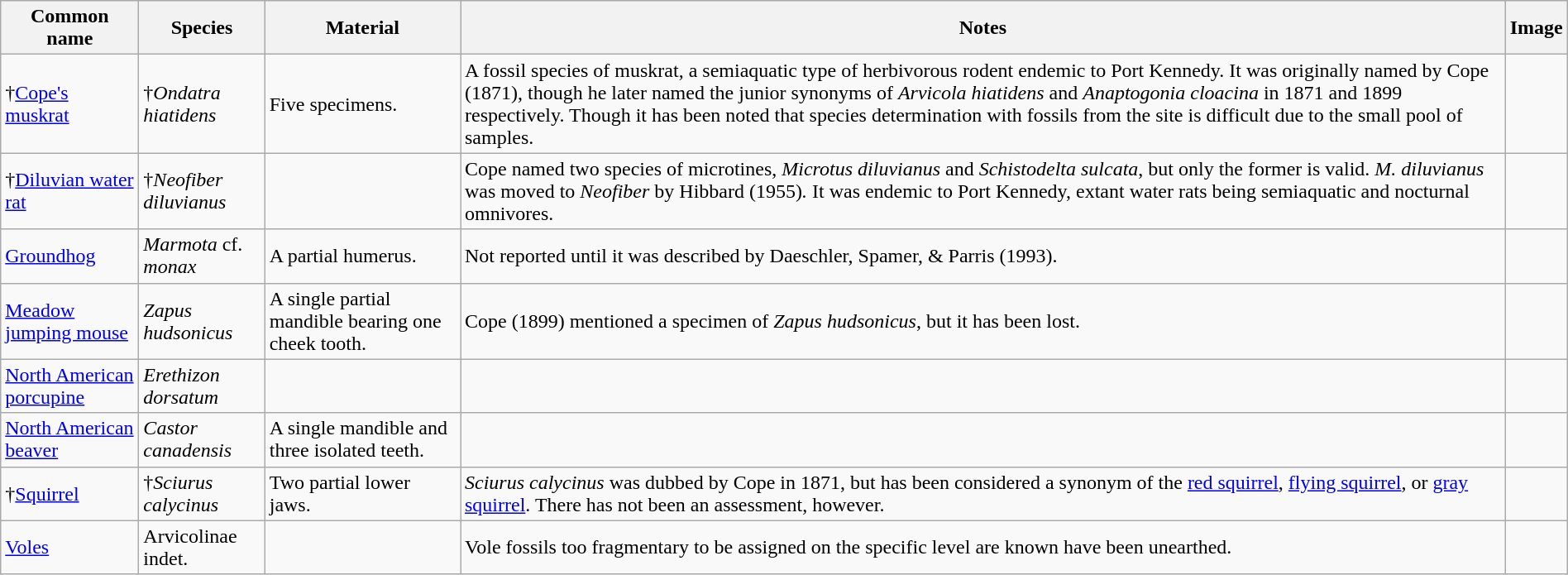<table class="wikitable" align="center" width="100%">
<tr>
<th>Common name</th>
<th>Species</th>
<th>Material</th>
<th>Notes</th>
<th>Image</th>
</tr>
<tr>
<td>†<a href='#'>Cope's muskrat</a></td>
<td>†<em>Ondatra hiatidens</em></td>
<td>Five specimens.</td>
<td>A fossil species of muskrat, a semiaquatic type of herbivorous rodent endemic to Port Kennedy. It was originally named by Cope (1871), though he later named the junior synonyms of <em>Arvicola hiatidens</em> and <em>Anaptogonia cloacina</em> in 1871 and 1899 respectively. Though it has been noted that species determination with fossils from the site is difficult due to the small pool of samples.</td>
<td></td>
</tr>
<tr>
<td>†<a href='#'>Diluvian water rat</a></td>
<td>†<em>Neofiber diluvianus</em></td>
<td></td>
<td>Cope named two species of microtines, <em>Microtus diluvianus</em> and <em>Schistodelta sulcata</em>, but only the former is valid. <em>M. diluvianus</em> was moved to <em>Neofiber</em> by Hibbard (1955)<em>.</em> It was endemic to Port Kennedy, extant water rats being semiaquatic and nocturnal omnivores.</td>
<td></td>
</tr>
<tr>
<td><a href='#'>Groundhog</a></td>
<td><em>Marmota</em> cf. <em>monax</em></td>
<td>A partial humerus.</td>
<td>Not reported until it was described by Daeschler, Spamer, & Parris (1993).</td>
<td></td>
</tr>
<tr>
<td><a href='#'>Meadow jumping mouse</a></td>
<td><em>Zapus hudsonicus</em></td>
<td>A single partial mandible bearing one cheek tooth.</td>
<td>Cope (1899) mentioned a specimen of <em>Zapus hudsonicus</em>, but it has been lost.</td>
<td></td>
</tr>
<tr>
<td><a href='#'>North American porcupine</a></td>
<td><em>Erethizon dorsatum</em></td>
<td></td>
<td></td>
<td></td>
</tr>
<tr>
<td><a href='#'>North American beaver</a></td>
<td><em>Castor canadensis</em></td>
<td>A single mandible and three isolated teeth.</td>
<td></td>
<td></td>
</tr>
<tr>
<td>†<a href='#'>Squirrel</a></td>
<td>†<em>Sciurus calycinus</em></td>
<td>Two partial lower jaws.</td>
<td><em>Sciurus calycinus</em> was dubbed by Cope in 1871, but has been considered a synonym of the <a href='#'>red squirrel</a>, <a href='#'>flying squirrel</a>, or <a href='#'>gray squirrel</a>. There has not been an assessment, however.</td>
<td></td>
</tr>
<tr>
<td><a href='#'>Voles</a></td>
<td>Arvicolinae indet.</td>
<td></td>
<td>Vole fossils too fragmentary to be assigned on the specific level are known have been unearthed.</td>
<td></td>
</tr>
</table>
